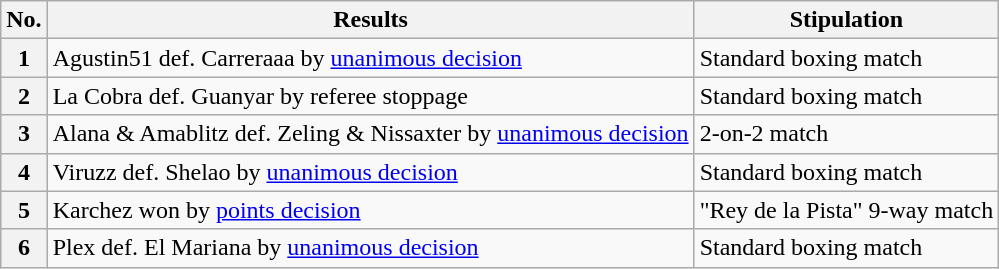<table class="wikitable">
<tr>
<th>No.</th>
<th>Results</th>
<th>Stipulation</th>
</tr>
<tr>
<th>1</th>
<td>Agustin51 def. Carreraaa by <a href='#'>unanimous decision</a></td>
<td>Standard boxing match</td>
</tr>
<tr>
<th>2</th>
<td>La Cobra def. Guanyar by referee stoppage</td>
<td>Standard boxing match</td>
</tr>
<tr>
<th>3</th>
<td>Alana & Amablitz def. Zeling & Nissaxter by <a href='#'>unanimous decision</a></td>
<td>2-on-2 match</td>
</tr>
<tr>
<th>4</th>
<td>Viruzz def. Shelao by <a href='#'>unanimous decision</a></td>
<td>Standard boxing match</td>
</tr>
<tr>
<th>5</th>
<td>Karchez won by <a href='#'>points decision</a></td>
<td>"Rey de la Pista" 9-way match</td>
</tr>
<tr>
<th>6</th>
<td>Plex def. El Mariana by <a href='#'>unanimous decision</a></td>
<td>Standard boxing match</td>
</tr>
</table>
